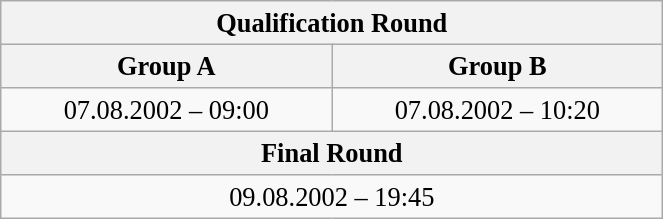<table class="wikitable" style=" text-align:center; font-size:110%;" width="35%">
<tr>
<th colspan="2">Qualification Round</th>
</tr>
<tr>
<th>Group A</th>
<th>Group B</th>
</tr>
<tr>
<td>07.08.2002 – 09:00</td>
<td>07.08.2002 – 10:20</td>
</tr>
<tr>
<th colspan="2">Final Round</th>
</tr>
<tr>
<td colspan="2">09.08.2002 – 19:45</td>
</tr>
</table>
